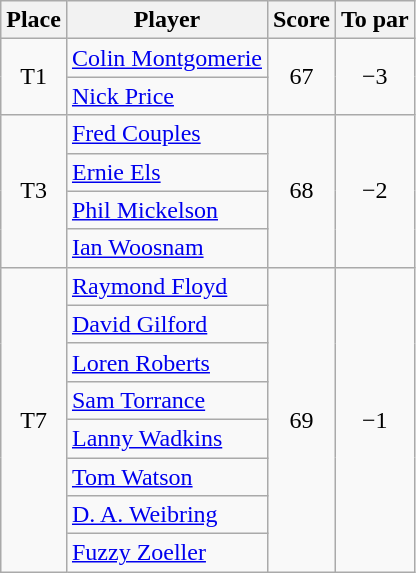<table class="wikitable">
<tr>
<th>Place</th>
<th>Player</th>
<th>Score</th>
<th>To par</th>
</tr>
<tr>
<td rowspan="2" align=center>T1</td>
<td> <a href='#'>Colin Montgomerie</a></td>
<td rowspan="2" align=center>67</td>
<td rowspan="2" align=center>−3</td>
</tr>
<tr>
<td> <a href='#'>Nick Price</a></td>
</tr>
<tr>
<td rowspan="4" align=center>T3</td>
<td> <a href='#'>Fred Couples</a></td>
<td rowspan="4" align=center>68</td>
<td rowspan="4" align=center>−2</td>
</tr>
<tr>
<td> <a href='#'>Ernie Els</a></td>
</tr>
<tr>
<td> <a href='#'>Phil Mickelson</a></td>
</tr>
<tr>
<td> <a href='#'>Ian Woosnam</a></td>
</tr>
<tr>
<td rowspan="8" align=center>T7</td>
<td> <a href='#'>Raymond Floyd</a></td>
<td rowspan="8" align=center>69</td>
<td rowspan="8" align=center>−1</td>
</tr>
<tr>
<td> <a href='#'>David Gilford</a></td>
</tr>
<tr>
<td> <a href='#'>Loren Roberts</a></td>
</tr>
<tr>
<td> <a href='#'>Sam Torrance</a></td>
</tr>
<tr>
<td> <a href='#'>Lanny Wadkins</a></td>
</tr>
<tr>
<td> <a href='#'>Tom Watson</a></td>
</tr>
<tr>
<td> <a href='#'>D. A. Weibring</a></td>
</tr>
<tr>
<td> <a href='#'>Fuzzy Zoeller</a></td>
</tr>
</table>
